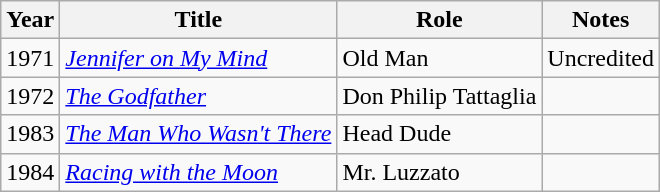<table class="wikitable">
<tr>
<th>Year</th>
<th>Title</th>
<th>Role</th>
<th>Notes</th>
</tr>
<tr>
<td>1971</td>
<td><em><a href='#'>Jennifer on My Mind</a></em></td>
<td>Old Man</td>
<td>Uncredited</td>
</tr>
<tr>
<td>1972</td>
<td><em><a href='#'>The Godfather</a></em></td>
<td>Don Philip Tattaglia</td>
<td></td>
</tr>
<tr>
<td>1983</td>
<td><em><a href='#'>The Man Who Wasn't There</a></em></td>
<td>Head Dude</td>
<td></td>
</tr>
<tr>
<td>1984</td>
<td><em><a href='#'>Racing with the Moon</a></em></td>
<td>Mr. Luzzato</td>
<td></td>
</tr>
</table>
